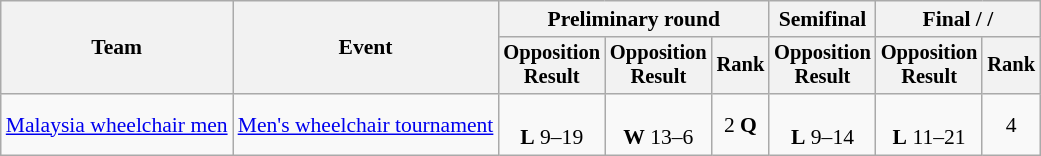<table class=wikitable style=font-size:90%;text-align:center>
<tr>
<th rowspan=2>Team</th>
<th rowspan=2>Event</th>
<th colspan=3>Preliminary round</th>
<th>Semifinal</th>
<th colspan=2>Final /  / </th>
</tr>
<tr style=font-size:95%>
<th>Opposition<br>Result</th>
<th>Opposition<br>Result</th>
<th>Rank</th>
<th>Opposition<br>Result</th>
<th>Opposition<br>Result</th>
<th>Rank</th>
</tr>
<tr>
<td style="text-align:left"><a href='#'>Malaysia wheelchair men</a></td>
<td style="text-align:left"><a href='#'>Men's wheelchair tournament</a></td>
<td><br><strong>L</strong> 9–19</td>
<td><br><strong>W</strong> 13–6</td>
<td>2 <strong>Q</strong></td>
<td><br><strong>L</strong> 9–14</td>
<td><br><strong>L</strong> 11–21</td>
<td>4</td>
</tr>
</table>
